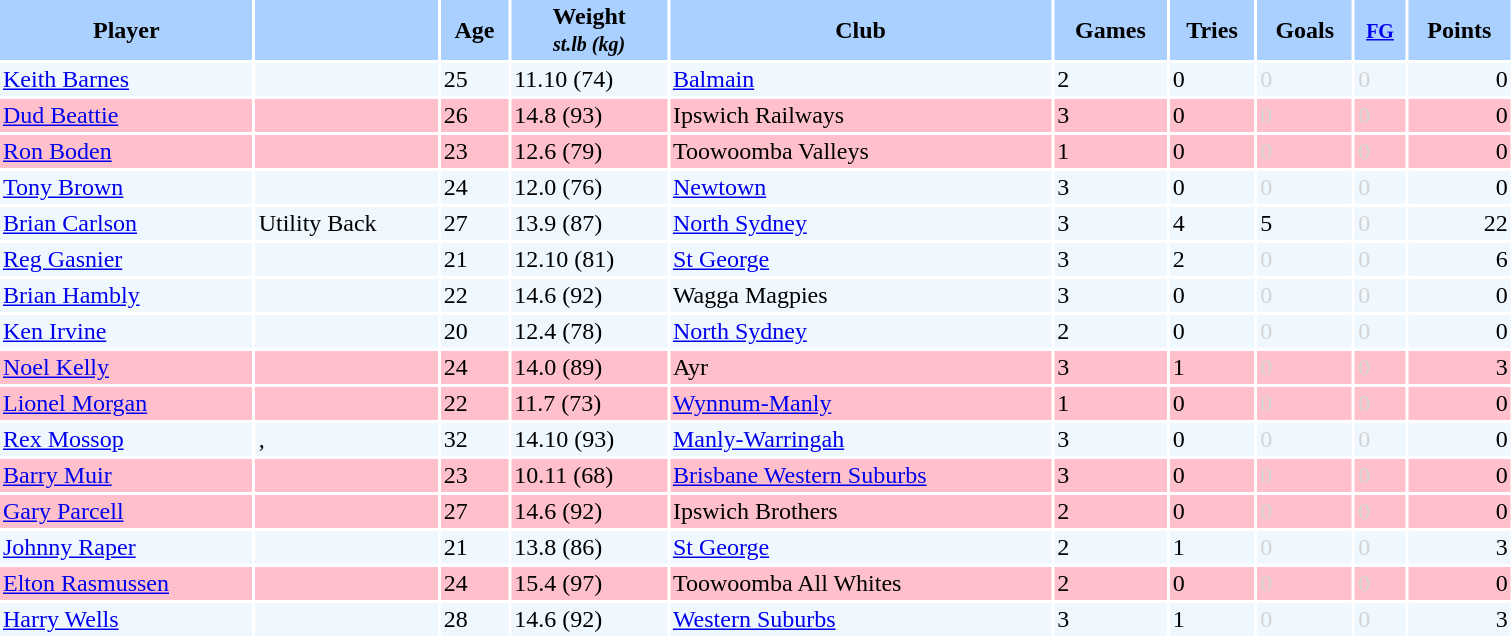<table class="sortable" border="0" cellspacing="2" cellpadding="2" style="width:80%;" style="text-align:center;">
<tr style="background:#AAD0FF">
<th>Player</th>
<th></th>
<th>Age</th>
<th>Weight<br><small><em>st.lb (kg)</em></small></th>
<th>Club</th>
<th>Games</th>
<th>Tries</th>
<th>Goals</th>
<th><small><a href='#'>FG</a></small></th>
<th>Points</th>
</tr>
<tr bgcolor=#F0F8FF>
<td align=left><a href='#'>Keith Barnes</a></td>
<td></td>
<td>25</td>
<td>11.10 (74)</td>
<td align=left> <a href='#'>Balmain</a></td>
<td>2</td>
<td>0</td>
<td style="color:lightgray">0</td>
<td style="color:lightgray">0</td>
<td align=right>0</td>
</tr>
<tr bgcolor=#FFC0CB>
<td align=left><a href='#'>Dud Beattie</a></td>
<td></td>
<td>26</td>
<td>14.8 (93)</td>
<td align=left> Ipswich Railways</td>
<td>3</td>
<td>0</td>
<td style="color:lightgray">0</td>
<td style="color:lightgray">0</td>
<td align=right>0</td>
</tr>
<tr bgcolor=#FFC0CB>
<td align=left><a href='#'>Ron Boden</a></td>
<td></td>
<td>23</td>
<td>12.6 (79)</td>
<td align=left> Toowoomba Valleys</td>
<td>1</td>
<td>0</td>
<td style="color:lightgray">0</td>
<td style="color:lightgray">0</td>
<td align=right>0</td>
</tr>
<tr bgcolor=#F0F8FF>
<td align=left><a href='#'>Tony Brown</a></td>
<td></td>
<td>24</td>
<td>12.0 (76)</td>
<td align=left> <a href='#'>Newtown</a></td>
<td>3</td>
<td>0</td>
<td style="color:lightgray">0</td>
<td style="color:lightgray">0</td>
<td align=right>0</td>
</tr>
<tr bgcolor=#F0F8FF>
<td align=left><a href='#'>Brian Carlson</a></td>
<td>Utility Back</td>
<td>27</td>
<td>13.9 (87)</td>
<td align=left> <a href='#'>North Sydney</a></td>
<td>3</td>
<td>4</td>
<td>5</td>
<td style="color:lightgray">0</td>
<td align=right>22</td>
</tr>
<tr bgcolor=#F0F8FF>
<td align=left><a href='#'>Reg Gasnier</a></td>
<td></td>
<td>21</td>
<td>12.10 (81)</td>
<td align=left> <a href='#'>St George</a></td>
<td>3</td>
<td>2</td>
<td style="color:lightgray">0</td>
<td style="color:lightgray">0</td>
<td align=right>6</td>
</tr>
<tr bgcolor=#F0F8FF>
<td align=left><a href='#'>Brian Hambly</a></td>
<td></td>
<td>22</td>
<td>14.6 (92)</td>
<td align=left> Wagga Magpies</td>
<td>3</td>
<td>0</td>
<td style="color:lightgray">0</td>
<td style="color:lightgray">0</td>
<td align=right>0</td>
</tr>
<tr bgcolor=#F0F8FF>
<td align=left><a href='#'>Ken Irvine</a></td>
<td></td>
<td>20</td>
<td>12.4 (78)</td>
<td align=left> <a href='#'>North Sydney</a></td>
<td>2</td>
<td>0</td>
<td style="color:lightgray">0</td>
<td style="color:lightgray">0</td>
<td align=right>0</td>
</tr>
<tr bgcolor=#FFC0CB>
<td align=left><a href='#'>Noel Kelly</a></td>
<td></td>
<td>24</td>
<td>14.0 (89)</td>
<td align=left>Ayr</td>
<td>3</td>
<td>1</td>
<td style="color:lightgray">0</td>
<td style="color:lightgray">0</td>
<td align=right>3</td>
</tr>
<tr bgcolor=#FFC0CB>
<td align=left><a href='#'>Lionel Morgan</a></td>
<td></td>
<td>22</td>
<td>11.7 (73)</td>
<td align=left> <a href='#'>Wynnum-Manly</a></td>
<td>1</td>
<td>0</td>
<td style="color:lightgray">0</td>
<td style="color:lightgray">0</td>
<td align=right>0</td>
</tr>
<tr bgcolor=#F0F8FF>
<td align=left><a href='#'>Rex Mossop</a></td>
<td>, </td>
<td>32</td>
<td>14.10 (93)</td>
<td align=left> <a href='#'>Manly-Warringah</a></td>
<td>3</td>
<td>0</td>
<td style="color:lightgray">0</td>
<td style="color:lightgray">0</td>
<td align=right>0</td>
</tr>
<tr bgcolor=#FFC0CB>
<td align=left><a href='#'>Barry Muir</a></td>
<td></td>
<td>23</td>
<td>10.11 (68)</td>
<td align=left> <a href='#'>Brisbane Western Suburbs</a></td>
<td>3</td>
<td>0</td>
<td style="color:lightgray">0</td>
<td style="color:lightgray">0</td>
<td align=right>0</td>
</tr>
<tr bgcolor=#FFC0CB>
<td align=left><a href='#'>Gary Parcell</a></td>
<td></td>
<td>27</td>
<td>14.6 (92)</td>
<td align=left> Ipswich Brothers</td>
<td>2</td>
<td>0</td>
<td style="color:lightgray">0</td>
<td style="color:lightgray">0</td>
<td align=right>0</td>
</tr>
<tr bgcolor=#F0F8FF>
<td align=left><a href='#'>Johnny Raper</a></td>
<td></td>
<td>21</td>
<td>13.8 (86)</td>
<td align=left> <a href='#'>St George</a></td>
<td>2</td>
<td>1</td>
<td style="color:lightgray">0</td>
<td style="color:lightgray">0</td>
<td align=right>3</td>
</tr>
<tr bgcolor=#FFC0CB>
<td align=left><a href='#'>Elton Rasmussen</a></td>
<td></td>
<td>24</td>
<td>15.4 (97)</td>
<td align=left> Toowoomba All Whites</td>
<td>2</td>
<td>0</td>
<td style="color:lightgray">0</td>
<td style="color:lightgray">0</td>
<td align=right>0</td>
</tr>
<tr bgcolor=#F0F8FF>
<td align=left><a href='#'>Harry Wells</a></td>
<td></td>
<td>28</td>
<td>14.6 (92)</td>
<td align=left> <a href='#'>Western Suburbs</a></td>
<td>3</td>
<td>1</td>
<td style="color:lightgray">0</td>
<td style="color:lightgray">0</td>
<td align=right>3</td>
</tr>
</table>
